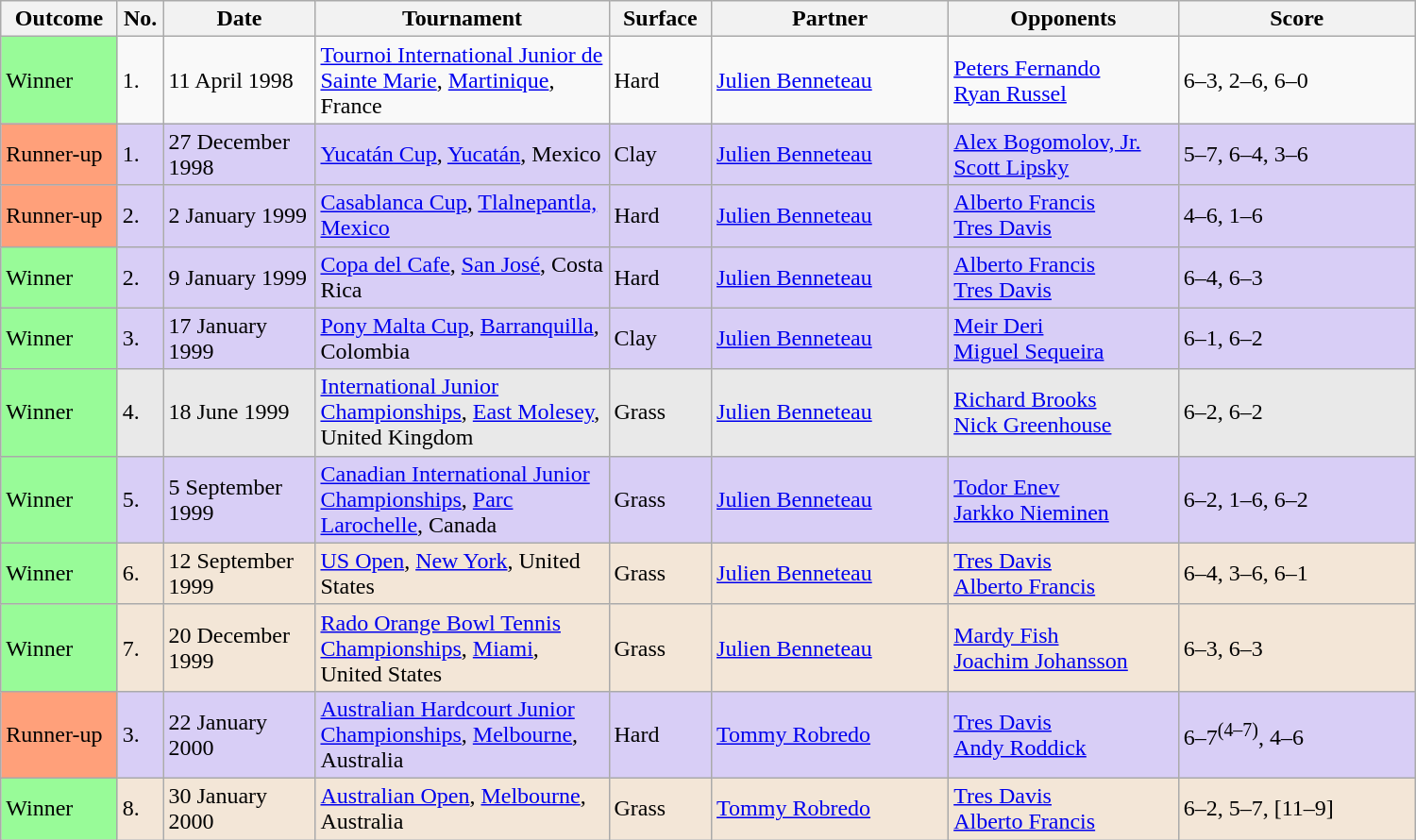<table class="sortable wikitable">
<tr>
<th width=75>Outcome</th>
<th width=25>No.</th>
<th width=100>Date</th>
<th width=200>Tournament</th>
<th width=65>Surface</th>
<th width=160>Partner</th>
<th width=155>Opponents</th>
<th width=160 class=unsortable>Score</th>
</tr>
<tr>
<td bgcolor=98FB98>Winner</td>
<td>1.</td>
<td>11 April 1998</td>
<td><a href='#'>Tournoi International Junior de Sainte Marie</a>, <a href='#'>Martinique</a>, France</td>
<td>Hard</td>
<td> <a href='#'>Julien Benneteau</a></td>
<td> <a href='#'>Peters Fernando</a><br> <a href='#'>Ryan Russel</a></td>
<td>6–3, 2–6, 6–0</td>
</tr>
<tr bgcolor=d8cef6>
<td bgcolor=FFA07A>Runner-up</td>
<td>1.</td>
<td>27 December 1998</td>
<td><a href='#'>Yucatán Cup</a>, <a href='#'>Yucatán</a>, Mexico</td>
<td>Clay</td>
<td> <a href='#'>Julien Benneteau</a></td>
<td> <a href='#'>Alex Bogomolov, Jr.</a><br> <a href='#'>Scott Lipsky</a></td>
<td>5–7, 6–4, 3–6</td>
</tr>
<tr bgcolor=d8cef6>
<td bgcolor=FFA07A>Runner-up</td>
<td>2.</td>
<td>2 January 1999</td>
<td><a href='#'>Casablanca Cup</a>, <a href='#'>Tlalnepantla, Mexico</a></td>
<td>Hard</td>
<td> <a href='#'>Julien Benneteau</a></td>
<td> <a href='#'>Alberto Francis</a><br> <a href='#'>Tres Davis</a></td>
<td>4–6, 1–6</td>
</tr>
<tr bgcolor=d8cef6>
<td bgcolor=98FB98>Winner</td>
<td>2.</td>
<td>9 January 1999</td>
<td><a href='#'>Copa del Cafe</a>, <a href='#'>San José</a>, Costa Rica</td>
<td>Hard</td>
<td> <a href='#'>Julien Benneteau</a></td>
<td> <a href='#'>Alberto Francis</a><br> <a href='#'>Tres Davis</a></td>
<td>6–4, 6–3</td>
</tr>
<tr bgcolor=d8cef6>
<td bgcolor=98FB98>Winner</td>
<td>3.</td>
<td>17 January 1999</td>
<td><a href='#'>Pony Malta Cup</a>, <a href='#'>Barranquilla</a>, Colombia</td>
<td>Clay</td>
<td> <a href='#'>Julien Benneteau</a></td>
<td> <a href='#'>Meir Deri</a><br> <a href='#'>Miguel Sequeira</a></td>
<td>6–1, 6–2</td>
</tr>
<tr bgcolor=e9e9e9>
<td bgcolor=98FB98>Winner</td>
<td>4.</td>
<td>18 June 1999</td>
<td><a href='#'>International Junior Championships</a>, <a href='#'>East Molesey</a>, United Kingdom</td>
<td>Grass</td>
<td> <a href='#'>Julien Benneteau</a></td>
<td> <a href='#'>Richard Brooks</a><br> <a href='#'>Nick Greenhouse</a></td>
<td>6–2, 6–2</td>
</tr>
<tr bgcolor=d8cef6>
<td bgcolor=98FB98>Winner</td>
<td>5.</td>
<td>5 September 1999</td>
<td><a href='#'>Canadian International Junior Championships</a>, <a href='#'>Parc Larochelle</a>, Canada</td>
<td>Grass</td>
<td> <a href='#'>Julien Benneteau</a></td>
<td> <a href='#'>Todor Enev</a><br> <a href='#'>Jarkko Nieminen</a></td>
<td>6–2, 1–6, 6–2</td>
</tr>
<tr bgcolor=F3E6D7>
<td bgcolor=98FB98>Winner</td>
<td>6.</td>
<td>12 September 1999</td>
<td><a href='#'>US Open</a>, <a href='#'>New York</a>, United States</td>
<td>Grass</td>
<td> <a href='#'>Julien Benneteau</a></td>
<td> <a href='#'>Tres Davis</a><br> <a href='#'>Alberto Francis</a></td>
<td>6–4, 3–6, 6–1</td>
</tr>
<tr bgcolor=F3E6D7>
<td bgcolor=98FB98>Winner</td>
<td>7.</td>
<td>20 December 1999</td>
<td><a href='#'>Rado Orange Bowl Tennis Championships</a>, <a href='#'>Miami</a>, United States</td>
<td>Grass</td>
<td> <a href='#'>Julien Benneteau</a></td>
<td> <a href='#'>Mardy Fish</a><br> <a href='#'>Joachim Johansson</a></td>
<td>6–3, 6–3</td>
</tr>
<tr bgcolor=d8cef6>
<td bgcolor=FFA07A>Runner-up</td>
<td>3.</td>
<td>22 January 2000</td>
<td><a href='#'>Australian Hardcourt Junior Championships</a>, <a href='#'>Melbourne</a>, Australia</td>
<td>Hard</td>
<td> <a href='#'>Tommy Robredo</a></td>
<td> <a href='#'>Tres Davis</a><br> <a href='#'>Andy Roddick</a></td>
<td>6–7<sup>(4–7)</sup>, 4–6</td>
</tr>
<tr bgcolor=F3E6D7>
<td bgcolor=98FB98>Winner</td>
<td>8.</td>
<td>30 January 2000</td>
<td><a href='#'>Australian Open</a>, <a href='#'>Melbourne</a>, Australia</td>
<td>Grass</td>
<td> <a href='#'>Tommy Robredo</a></td>
<td> <a href='#'>Tres Davis</a><br> <a href='#'>Alberto Francis</a></td>
<td>6–2, 5–7, [11–9]</td>
</tr>
</table>
